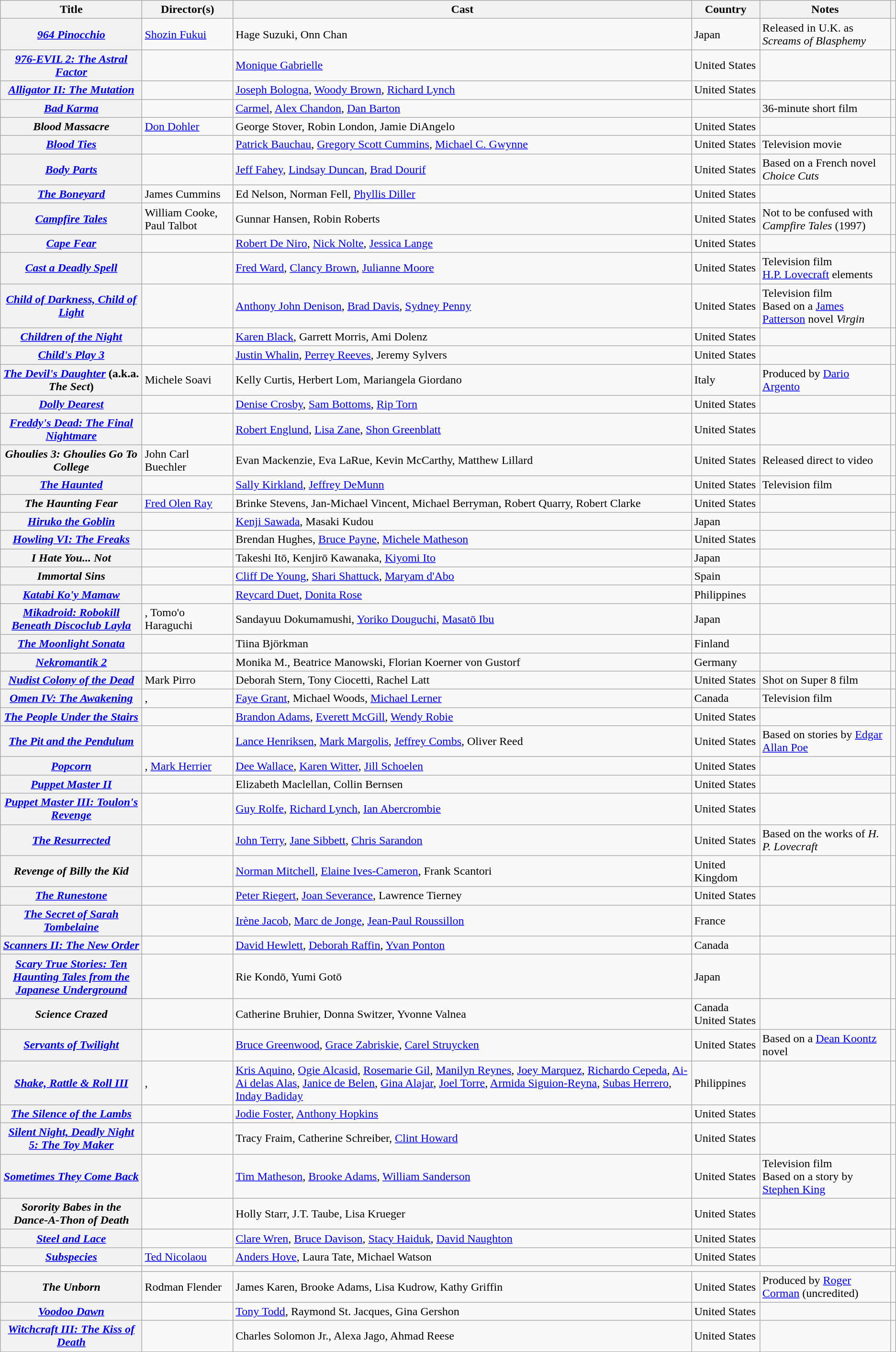<table class="wikitable sortable">
<tr>
<th scope="col">Title</th>
<th scope="col">Director(s)</th>
<th scope="col" class="unsortable">Cast</th>
<th scope="col">Country</th>
<th scope="col" class="unsortable">Notes</th>
<th scope="col" class="unsortable"></th>
</tr>
<tr>
<th><em><a href='#'>964 Pinocchio</a></em></th>
<td><a href='#'>Shozin Fukui</a></td>
<td>Hage Suzuki, Onn Chan</td>
<td>Japan</td>
<td>Released in U.K. as <em>Screams of Blasphemy</em></td>
<td></td>
</tr>
<tr>
<th><em><a href='#'>976-EVIL 2: The Astral Factor</a></em></th>
<td></td>
<td><a href='#'>Monique Gabrielle</a></td>
<td>United States</td>
<td></td>
<td style="text-align:center;"></td>
</tr>
<tr>
<th><em><a href='#'>Alligator II: The Mutation</a></em></th>
<td></td>
<td><a href='#'>Joseph Bologna</a>, <a href='#'>Woody Brown</a>, <a href='#'>Richard Lynch</a></td>
<td>United States</td>
<td></td>
<td style="text-align:center;"></td>
</tr>
<tr>
<th><em><a href='#'>Bad Karma</a></em></th>
<td></td>
<td><a href='#'>Carmel</a>, <a href='#'>Alex Chandon</a>, <a href='#'>Dan Barton</a></td>
<td></td>
<td>36-minute short film</td>
<td style="text-align:center;"></td>
</tr>
<tr>
<th><em>Blood Massacre</em></th>
<td><a href='#'>Don Dohler</a></td>
<td>George Stover, Robin London, Jamie DiAngelo</td>
<td>United States</td>
<td></td>
<td style="text-align:center;"></td>
</tr>
<tr>
<th><em><a href='#'>Blood Ties</a></em></th>
<td></td>
<td><a href='#'>Patrick Bauchau</a>, <a href='#'>Gregory Scott Cummins</a>, <a href='#'>Michael C. Gwynne</a></td>
<td>United States</td>
<td>Television movie</td>
<td style="text-align:center;"></td>
</tr>
<tr>
<th><em><a href='#'>Body Parts</a></em></th>
<td></td>
<td><a href='#'>Jeff Fahey</a>, <a href='#'>Lindsay Duncan</a>, <a href='#'>Brad Dourif</a></td>
<td>United States</td>
<td>Based on a French novel <em>Choice Cuts</em></td>
<td style="text-align:center;"></td>
</tr>
<tr>
<th><em><a href='#'>The Boneyard</a></em></th>
<td>James Cummins</td>
<td>Ed Nelson, Norman Fell, <a href='#'>Phyllis Diller</a></td>
<td>United States</td>
<td></td>
<td style="text-align:center;"></td>
</tr>
<tr>
<th><em><a href='#'>Campfire Tales</a></em></th>
<td>William Cooke, Paul Talbot</td>
<td>Gunnar Hansen, Robin Roberts</td>
<td>United States</td>
<td>Not to be confused with <em>Campfire Tales</em> (1997)</td>
<td style="text-align:center;"></td>
</tr>
<tr>
<th><em><a href='#'>Cape Fear</a></em></th>
<td></td>
<td><a href='#'>Robert De Niro</a>, <a href='#'>Nick Nolte</a>, <a href='#'>Jessica Lange</a></td>
<td>United States</td>
<td></td>
<td style="text-align:center;"></td>
</tr>
<tr>
<th><em><a href='#'>Cast a Deadly Spell</a></em></th>
<td></td>
<td><a href='#'>Fred Ward</a>, <a href='#'>Clancy Brown</a>, <a href='#'>Julianne Moore</a></td>
<td>United States</td>
<td>Television film<br><a href='#'>H.P. Lovecraft</a> elements</td>
<td style="text-align:center;"></td>
</tr>
<tr>
<th><em><a href='#'>Child of Darkness, Child of Light</a></em></th>
<td></td>
<td><a href='#'>Anthony John Denison</a>, <a href='#'>Brad Davis</a>, <a href='#'>Sydney Penny</a></td>
<td>United States</td>
<td>Television film<br>Based on a <a href='#'>James Patterson</a> novel <em>Virgin</em></td>
<td style="text-align:center;"></td>
</tr>
<tr>
<th><em><a href='#'>Children of the Night</a></em></th>
<td></td>
<td><a href='#'>Karen Black</a>, Garrett Morris, Ami Dolenz</td>
<td>United States</td>
<td></td>
<td style="text-align:center;"></td>
</tr>
<tr>
<th><em><a href='#'>Child's Play 3</a></em></th>
<td></td>
<td><a href='#'>Justin Whalin</a>, <a href='#'>Perrey Reeves</a>, Jeremy Sylvers</td>
<td>United States</td>
<td></td>
<td style="text-align:center;"></td>
</tr>
<tr>
<th><em><a href='#'>The Devil's Daughter</a></em> (a.k.a. <em>The Sect</em>)</th>
<td>Michele Soavi</td>
<td>Kelly Curtis, Herbert Lom, Mariangela Giordano</td>
<td>Italy</td>
<td>Produced by <a href='#'>Dario Argento</a></td>
<td style="text-align:center;"></td>
</tr>
<tr>
<th><em><a href='#'>Dolly Dearest</a></em></th>
<td></td>
<td><a href='#'>Denise Crosby</a>, <a href='#'>Sam Bottoms</a>, <a href='#'>Rip Torn</a></td>
<td>United States</td>
<td></td>
<td style="text-align:center;"></td>
</tr>
<tr>
<th><em><a href='#'>Freddy's Dead: The Final Nightmare</a></em></th>
<td></td>
<td><a href='#'>Robert Englund</a>, <a href='#'>Lisa Zane</a>, <a href='#'>Shon Greenblatt</a></td>
<td>United States</td>
<td></td>
<td style="text-align:center;"></td>
</tr>
<tr>
<th><em>Ghoulies 3: Ghoulies Go To College</em></th>
<td>John Carl Buechler</td>
<td>Evan Mackenzie, Eva LaRue, Kevin McCarthy, Matthew Lillard</td>
<td>United States</td>
<td>Released direct to video</td>
<td style="text-align:center;"></td>
</tr>
<tr>
<th><em><a href='#'>The Haunted</a></em></th>
<td></td>
<td><a href='#'>Sally Kirkland</a>, <a href='#'>Jeffrey DeMunn</a></td>
<td>United States</td>
<td>Television film</td>
<td style="text-align:center;"></td>
</tr>
<tr>
<th><em>The Haunting Fear</em></th>
<td><a href='#'>Fred Olen Ray</a></td>
<td>Brinke Stevens, Jan-Michael Vincent, Michael Berryman, Robert Quarry, Robert Clarke</td>
<td>United States</td>
<td></td>
<td style="text-align:center;"></td>
</tr>
<tr>
<th><em><a href='#'>Hiruko the Goblin</a></em></th>
<td></td>
<td><a href='#'>Kenji Sawada</a>, Masaki Kudou</td>
<td>Japan</td>
<td></td>
<td style="text-align:center;"></td>
</tr>
<tr>
<th><em><a href='#'>Howling VI: The Freaks</a></em></th>
<td></td>
<td>Brendan Hughes, <a href='#'>Bruce Payne</a>, <a href='#'>Michele Matheson</a></td>
<td>United States</td>
<td></td>
<td style="text-align:center;"></td>
</tr>
<tr>
<th><em>I Hate You... Not</em></th>
<td></td>
<td>Takeshi Itō, Kenjirō Kawanaka, <a href='#'>Kiyomi Ito</a></td>
<td>Japan</td>
<td></td>
<td style="text-align:center;"></td>
</tr>
<tr>
<th><em>Immortal Sins</em></th>
<td></td>
<td><a href='#'>Cliff De Young</a>, <a href='#'>Shari Shattuck</a>, <a href='#'>Maryam d'Abo</a></td>
<td>Spain</td>
<td></td>
<td style="text-align:center;"></td>
</tr>
<tr>
<th><em><a href='#'>Katabi Ko'y Mamaw</a></em></th>
<td></td>
<td><a href='#'>Reycard Duet</a>, <a href='#'>Donita Rose</a></td>
<td>Philippines</td>
<td></td>
<td style="text-align:center;"></td>
</tr>
<tr>
<th><em><a href='#'>Mikadroid: Robokill Beneath Discoclub Layla</a></em></th>
<td>, Tomo'o Haraguchi</td>
<td>Sandayuu Dokumamushi, <a href='#'>Yoriko Douguchi</a>, <a href='#'>Masatō Ibu</a></td>
<td>Japan</td>
<td></td>
<td style="text-align:center;"></td>
</tr>
<tr>
<th><em><a href='#'>The Moonlight Sonata</a></em></th>
<td></td>
<td>Tiina Björkman</td>
<td>Finland</td>
<td></td>
<td style="text-align:center;"></td>
</tr>
<tr>
<th><em><a href='#'>Nekromantik 2</a></em></th>
<td></td>
<td>Monika M., Beatrice Manowski, Florian Koerner von Gustorf</td>
<td>Germany</td>
<td></td>
<td style="text-align:center;"></td>
</tr>
<tr>
<th><em><a href='#'>Nudist Colony of the Dead</a></em></th>
<td>Mark Pirro</td>
<td>Deborah Stern, Tony Ciocetti, Rachel Latt</td>
<td>United States</td>
<td>Shot on Super 8 film</td>
<td></td>
</tr>
<tr>
<th><em><a href='#'>Omen IV: The Awakening</a></em></th>
<td>, </td>
<td><a href='#'>Faye Grant</a>, Michael Woods, <a href='#'>Michael Lerner</a></td>
<td>Canada</td>
<td>Television film</td>
<td style="text-align:center;"></td>
</tr>
<tr>
<th><em><a href='#'>The People Under the Stairs</a></em></th>
<td></td>
<td><a href='#'>Brandon Adams</a>, <a href='#'>Everett McGill</a>, <a href='#'>Wendy Robie</a></td>
<td>United States</td>
<td></td>
<td style="text-align:center;"></td>
</tr>
<tr>
<th><em><a href='#'>The Pit and the Pendulum</a></em></th>
<td></td>
<td><a href='#'>Lance Henriksen</a>, <a href='#'>Mark Margolis</a>, <a href='#'>Jeffrey Combs</a>, Oliver Reed</td>
<td>United States</td>
<td>Based on stories by <a href='#'>Edgar Allan Poe</a></td>
<td style="text-align:center;"></td>
</tr>
<tr>
<th><em><a href='#'>Popcorn</a></em></th>
<td>, <a href='#'>Mark Herrier</a></td>
<td><a href='#'>Dee Wallace</a>, <a href='#'>Karen Witter</a>, <a href='#'>Jill Schoelen</a></td>
<td>United States</td>
<td></td>
<td style="text-align:center;"></td>
</tr>
<tr>
<th><em><a href='#'>Puppet Master II</a></em></th>
<td></td>
<td>Elizabeth Maclellan, Collin Bernsen</td>
<td>United States</td>
<td></td>
<td style="text-align:center;"></td>
</tr>
<tr>
<th><em><a href='#'>Puppet Master III: Toulon's Revenge</a></em></th>
<td></td>
<td><a href='#'>Guy Rolfe</a>, <a href='#'>Richard Lynch</a>, <a href='#'>Ian Abercrombie</a></td>
<td>United States</td>
<td></td>
<td style="text-align:center;"></td>
</tr>
<tr>
<th><em><a href='#'>The Resurrected</a></em></th>
<td></td>
<td><a href='#'>John Terry</a>, <a href='#'>Jane Sibbett</a>, <a href='#'>Chris Sarandon</a></td>
<td>United States</td>
<td>Based on the works of <em>H. P. Lovecraft</em></td>
<td style="text-align:center;"></td>
</tr>
<tr>
<th><em>Revenge of Billy the Kid</em></th>
<td></td>
<td><a href='#'>Norman Mitchell</a>, <a href='#'>Elaine Ives-Cameron</a>, Frank Scantori</td>
<td>United Kingdom</td>
<td></td>
<td style="text-align:center;"></td>
</tr>
<tr>
<th><em><a href='#'>The Runestone</a></em></th>
<td></td>
<td><a href='#'>Peter Riegert</a>, <a href='#'>Joan Severance</a>, Lawrence Tierney</td>
<td>United States</td>
<td></td>
<td style="text-align:center;"></td>
</tr>
<tr>
<th><em><a href='#'>The Secret of Sarah Tombelaine</a></em></th>
<td></td>
<td><a href='#'>Irène Jacob</a>, <a href='#'>Marc de Jonge</a>, <a href='#'>Jean-Paul Roussillon</a></td>
<td>France</td>
<td></td>
<td style="text-align:center:"></td>
</tr>
<tr>
<th><em><a href='#'>Scanners II: The New Order</a></em></th>
<td></td>
<td><a href='#'>David Hewlett</a>, <a href='#'>Deborah Raffin</a>, <a href='#'>Yvan Ponton</a></td>
<td>Canada</td>
<td></td>
<td style="text-align:center;"></td>
</tr>
<tr>
<th><em><a href='#'>Scary True Stories: Ten Haunting Tales from the<br>Japanese Underground</a></em></th>
<td></td>
<td>Rie Kondō, Yumi Gotō</td>
<td>Japan</td>
<td></td>
<td style="text-align:center;"></td>
</tr>
<tr>
<th><em>Science Crazed</em></th>
<td></td>
<td>Catherine Bruhier, Donna Switzer, Yvonne Valnea</td>
<td>Canada<br>United States</td>
<td></td>
<td style="text-align:center;"></td>
</tr>
<tr>
<th><em><a href='#'>Servants of Twilight</a></em></th>
<td></td>
<td><a href='#'>Bruce Greenwood</a>, <a href='#'>Grace Zabriskie</a>, <a href='#'>Carel Struycken</a></td>
<td>United States</td>
<td>Based on a <a href='#'>Dean Koontz</a> novel</td>
<td style="text-align:center;"></td>
</tr>
<tr>
<th><em><a href='#'>Shake, Rattle & Roll III</a></em></th>
<td>, </td>
<td><a href='#'>Kris Aquino</a>, <a href='#'>Ogie Alcasid</a>, <a href='#'>Rosemarie Gil</a>, <a href='#'>Manilyn Reynes</a>, <a href='#'>Joey Marquez</a>, <a href='#'>Richardo Cepeda</a>, <a href='#'>Ai-Ai delas Alas</a>, <a href='#'>Janice de Belen</a>, <a href='#'>Gina Alajar</a>, <a href='#'>Joel Torre</a>, <a href='#'>Armida Siguion-Reyna</a>, <a href='#'>Subas Herrero</a>, <a href='#'>Inday Badiday</a></td>
<td>Philippines</td>
<td></td>
<td style="text-align:center;"></td>
</tr>
<tr>
<th><em><a href='#'>The Silence of the Lambs</a></em></th>
<td></td>
<td><a href='#'>Jodie Foster</a>, <a href='#'>Anthony Hopkins</a></td>
<td>United States</td>
<td></td>
<td style="text-align:center;"></td>
</tr>
<tr>
<th><em><a href='#'>Silent Night, Deadly Night 5: The Toy Maker</a></em></th>
<td></td>
<td>Tracy Fraim, Catherine Schreiber, <a href='#'>Clint Howard</a></td>
<td>United States</td>
<td></td>
<td style="text-align:center;"></td>
</tr>
<tr>
<th><em><a href='#'>Sometimes They Come Back</a></em></th>
<td></td>
<td><a href='#'>Tim Matheson</a>, <a href='#'>Brooke Adams</a>, <a href='#'>William Sanderson</a></td>
<td>United States</td>
<td>Television film<br>Based on a story by <a href='#'>Stephen King</a></td>
<td style="text-align:center;"></td>
</tr>
<tr>
<th><em>Sorority Babes in the Dance-A-Thon of Death</em></th>
<td></td>
<td>Holly Starr, J.T. Taube, Lisa Krueger</td>
<td>United States</td>
<td></td>
<td style="text-align:center;"></td>
</tr>
<tr>
<th><em><a href='#'>Steel and Lace</a></em></th>
<td></td>
<td><a href='#'>Clare Wren</a>, <a href='#'>Bruce Davison</a>, <a href='#'>Stacy Haiduk</a>, <a href='#'>David Naughton</a></td>
<td>United States</td>
<td></td>
<td style="text-align:center;"></td>
</tr>
<tr>
<th><em><a href='#'>Subspecies</a></em></th>
<td><a href='#'>Ted Nicolaou</a></td>
<td><a href='#'>Anders Hove</a>, Laura Tate, Michael Watson</td>
<td>United States</td>
<td></td>
<td style="text-align:center;"></td>
</tr>
<tr>
<td style="text-align:center;"></td>
</tr>
<tr>
<th><em>The Unborn</em></th>
<td>Rodman Flender</td>
<td>James Karen, Brooke Adams, Lisa Kudrow, Kathy Griffin</td>
<td>United States</td>
<td>Produced by <a href='#'>Roger Corman</a> (uncredited)</td>
<td style="text-align:center;"></td>
</tr>
<tr>
<th><em><a href='#'>Voodoo Dawn</a></em></th>
<td></td>
<td><a href='#'>Tony Todd</a>, Raymond St. Jacques, Gina Gershon</td>
<td>United States</td>
<td></td>
<td style="text-align:center;"></td>
</tr>
<tr>
<th><em><a href='#'>Witchcraft III: The Kiss of Death</a></em></th>
<td></td>
<td>Charles Solomon Jr., Alexa Jago, Ahmad Reese</td>
<td>United States</td>
<td></td>
<td style="text-align:center;"></td>
</tr>
<tr>
</tr>
</table>
